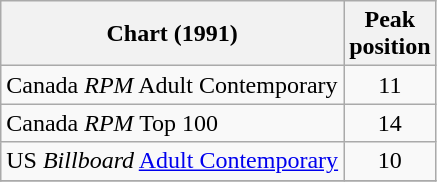<table class="wikitable">
<tr>
<th>Chart (1991)</th>
<th>Peak<br>position</th>
</tr>
<tr>
<td>Canada <em>RPM</em> Adult Contemporary</td>
<td style="text-align:center;">11</td>
</tr>
<tr>
<td>Canada <em>RPM</em> Top 100</td>
<td style="text-align:center;">14</td>
</tr>
<tr>
<td>US <em>Billboard</em> <a href='#'>Adult Contemporary</a></td>
<td style="text-align:center;">10</td>
</tr>
<tr>
</tr>
</table>
